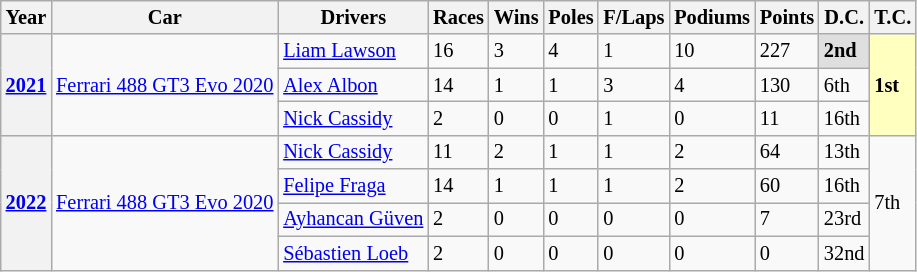<table class="wikitable" style="font-size:85%">
<tr valign="top">
<th>Year</th>
<th>Car</th>
<th>Drivers</th>
<th>Races</th>
<th>Wins</th>
<th>Poles</th>
<th>F/Laps</th>
<th>Podiums</th>
<th>Points</th>
<th>D.C.</th>
<th>T.C.</th>
</tr>
<tr>
<th rowspan="3"><a href='#'>2021</a></th>
<td rowspan="3"><a href='#'>Ferrari 488 GT3 Evo 2020</a></td>
<td> <a href='#'>Liam Lawson</a></td>
<td>16</td>
<td>3</td>
<td>4</td>
<td>1</td>
<td>10</td>
<td>227</td>
<td style="background:#DFDFDF;"><strong>2nd</strong></td>
<td rowspan="3" style="background:#FFFFBF;"><strong>1st</strong></td>
</tr>
<tr>
<td> <a href='#'>Alex Albon</a></td>
<td>14</td>
<td>1</td>
<td>1</td>
<td>3</td>
<td>4</td>
<td>130</td>
<td>6th</td>
</tr>
<tr>
<td> <a href='#'>Nick Cassidy</a></td>
<td>2</td>
<td>0</td>
<td>0</td>
<td>1</td>
<td>0</td>
<td>11</td>
<td>16th</td>
</tr>
<tr>
<th rowspan="4"><a href='#'>2022</a></th>
<td rowspan="4"><a href='#'>Ferrari 488 GT3 Evo 2020</a></td>
<td> <a href='#'>Nick Cassidy</a></td>
<td>11</td>
<td>2</td>
<td>1</td>
<td>1</td>
<td>2</td>
<td>64</td>
<td>13th</td>
<td rowspan="4">7th</td>
</tr>
<tr>
<td> <a href='#'>Felipe Fraga</a></td>
<td>14</td>
<td>1</td>
<td>1</td>
<td>1</td>
<td>2</td>
<td>60</td>
<td>16th</td>
</tr>
<tr>
<td> <a href='#'>Ayhancan Güven</a></td>
<td>2</td>
<td>0</td>
<td>0</td>
<td>0</td>
<td>0</td>
<td>7</td>
<td>23rd</td>
</tr>
<tr>
<td> <a href='#'>Sébastien Loeb</a></td>
<td>2</td>
<td>0</td>
<td>0</td>
<td>0</td>
<td>0</td>
<td>0</td>
<td>32nd</td>
</tr>
</table>
